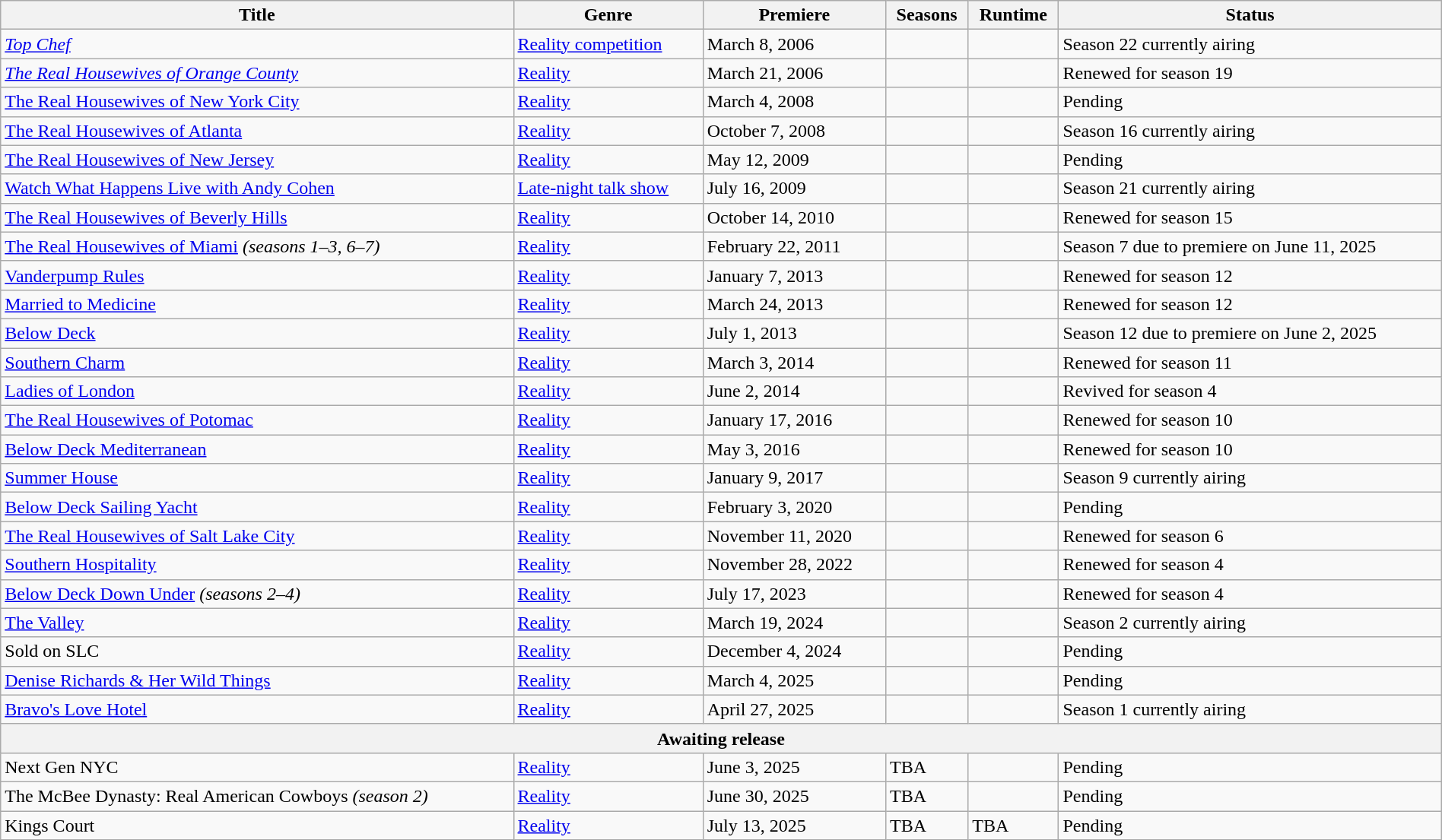<table class="wikitable sortable" style="width:100%;">
<tr>
<th>Title</th>
<th>Genre</th>
<th>Premiere</th>
<th>Seasons</th>
<th>Runtime</th>
<th>Status</th>
</tr>
<tr>
<td><em><a href='#'>Top Chef</a></em></td>
<td><a href='#'>Reality competition</a></td>
<td>March 8, 2006</td>
<td></td>
<td></td>
<td>Season 22 currently airing</td>
</tr>
<tr>
<td><em><a href='#'>The Real Housewives of Orange County</a></em></td>
<td><a href='#'>Reality</a><em></td>
<td>March 21, 2006</td>
<td></td>
<td></td>
<td>Renewed for season 19</td>
</tr>
<tr>
<td></em><a href='#'>The Real Housewives of New York City</a><em></td>
<td><a href='#'>Reality</a></td>
<td>March 4, 2008</td>
<td></td>
<td></td>
<td>Pending</td>
</tr>
<tr>
<td></em><a href='#'>The Real Housewives of Atlanta</a><em></td>
<td><a href='#'>Reality</a></td>
<td>October 7, 2008</td>
<td></td>
<td></td>
<td>Season 16 currently airing</td>
</tr>
<tr>
<td></em><a href='#'>The Real Housewives of New Jersey</a><em></td>
<td><a href='#'>Reality</a></td>
<td>May 12, 2009</td>
<td></td>
<td></td>
<td>Pending</td>
</tr>
<tr>
<td></em><a href='#'>Watch What Happens Live with Andy Cohen</a><em></td>
<td><a href='#'>Late-night talk show</a></td>
<td>July 16, 2009</td>
<td></td>
<td></td>
<td>Season 21 currently airing</td>
</tr>
<tr>
<td></em><a href='#'>The Real Housewives of Beverly Hills</a><em></td>
<td><a href='#'>Reality</a></td>
<td>October 14, 2010</td>
<td></td>
<td></td>
<td>Renewed for season 15</td>
</tr>
<tr>
<td></em><a href='#'>The Real Housewives of Miami</a><em> (seasons 1–3, 6–7)</td>
<td><a href='#'>Reality</a></td>
<td>February 22, 2011</td>
<td></td>
<td></td>
<td>Season 7 due to premiere on June 11, 2025</td>
</tr>
<tr>
<td></em><a href='#'>Vanderpump Rules</a><em></td>
<td><a href='#'>Reality</a></td>
<td>January 7, 2013</td>
<td></td>
<td></td>
<td>Renewed for season 12</td>
</tr>
<tr>
<td></em><a href='#'>Married to Medicine</a><em></td>
<td><a href='#'>Reality</a></td>
<td>March 24, 2013</td>
<td></td>
<td></td>
<td>Renewed for season 12</td>
</tr>
<tr>
<td></em><a href='#'>Below Deck</a><em></td>
<td><a href='#'>Reality</a></td>
<td>July 1, 2013</td>
<td></td>
<td></td>
<td>Season 12 due to premiere on June 2, 2025</td>
</tr>
<tr>
<td></em><a href='#'>Southern Charm</a><em></td>
<td><a href='#'>Reality</a></td>
<td>March 3, 2014</td>
<td></td>
<td></td>
<td>Renewed for season 11</td>
</tr>
<tr>
<td></em><a href='#'>Ladies of London</a><em></td>
<td><a href='#'>Reality</a></td>
<td>June 2, 2014</td>
<td></td>
<td></td>
<td>Revived for season 4</td>
</tr>
<tr>
<td></em><a href='#'>The Real Housewives of Potomac</a><em></td>
<td><a href='#'>Reality</a></td>
<td>January 17, 2016</td>
<td></td>
<td></td>
<td>Renewed for season 10</td>
</tr>
<tr>
<td></em><a href='#'>Below Deck Mediterranean</a><em></td>
<td><a href='#'>Reality</a></td>
<td>May 3, 2016</td>
<td></td>
<td></td>
<td>Renewed for season 10</td>
</tr>
<tr>
<td></em><a href='#'>Summer House</a><em></td>
<td><a href='#'>Reality</a></td>
<td>January 9, 2017</td>
<td></td>
<td></td>
<td>Season 9 currently airing</td>
</tr>
<tr>
<td></em><a href='#'>Below Deck Sailing Yacht</a><em></td>
<td><a href='#'>Reality</a></td>
<td>February 3, 2020</td>
<td></td>
<td></td>
<td>Pending</td>
</tr>
<tr>
<td></em><a href='#'>The Real Housewives of Salt Lake City</a><em></td>
<td><a href='#'>Reality</a></td>
<td>November 11, 2020</td>
<td></td>
<td></td>
<td>Renewed for season 6</td>
</tr>
<tr>
<td></em><a href='#'>Southern Hospitality</a><em></td>
<td><a href='#'>Reality</a></td>
<td>November 28, 2022</td>
<td></td>
<td></td>
<td>Renewed for season 4</td>
</tr>
<tr>
<td></em><a href='#'>Below Deck Down Under</a><em> (seasons 2–4)</td>
<td><a href='#'>Reality</a></td>
<td>July 17, 2023</td>
<td></td>
<td></td>
<td>Renewed for season 4</td>
</tr>
<tr>
<td></em><a href='#'>The Valley</a><em></td>
<td><a href='#'>Reality</a></td>
<td>March 19, 2024</td>
<td></td>
<td></td>
<td>Season 2 currently airing</td>
</tr>
<tr>
<td></em>Sold on SLC<em></td>
<td><a href='#'>Reality</a></td>
<td>December 4, 2024</td>
<td></td>
<td></td>
<td>Pending</td>
</tr>
<tr>
<td></em><a href='#'>Denise Richards & Her Wild Things</a><em></td>
<td><a href='#'>Reality</a></td>
<td>March 4, 2025</td>
<td></td>
<td></td>
<td>Pending</td>
</tr>
<tr>
<td></em><a href='#'>Bravo's Love Hotel</a><em></td>
<td><a href='#'>Reality</a></td>
<td>April 27, 2025</td>
<td></td>
<td></td>
<td>Season 1 currently airing</td>
</tr>
<tr>
<th colspan="6">Awaiting release</th>
</tr>
<tr>
<td></em>Next Gen NYC<em></td>
<td><a href='#'>Reality</a></td>
<td>June 3, 2025</td>
<td>TBA</td>
<td></td>
<td>Pending</td>
</tr>
<tr>
<td></em>The McBee Dynasty: Real American Cowboys<em> (season 2)</td>
<td><a href='#'>Reality</a></td>
<td>June 30, 2025</td>
<td>TBA</td>
<td></td>
<td>Pending</td>
</tr>
<tr>
<td></em>Kings Court<em></td>
<td><a href='#'>Reality</a></td>
<td>July 13, 2025</td>
<td>TBA</td>
<td>TBA</td>
<td>Pending</td>
</tr>
</table>
